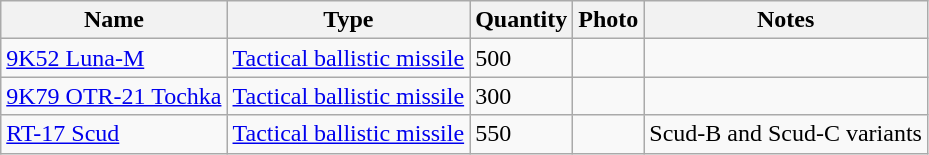<table class="wikitable">
<tr>
<th>Name</th>
<th>Type</th>
<th>Quantity</th>
<th>Photo</th>
<th>Notes</th>
</tr>
<tr>
<td><a href='#'>9K52 Luna-M</a></td>
<td><a href='#'>Tactical ballistic missile</a></td>
<td>500</td>
<td></td>
<td></td>
</tr>
<tr>
<td><a href='#'>9K79 OTR-21 Tochka</a></td>
<td><a href='#'>Tactical ballistic missile</a></td>
<td>300</td>
<td></td>
<td></td>
</tr>
<tr>
<td><a href='#'>RT-17 Scud</a></td>
<td><a href='#'>Tactical ballistic missile</a></td>
<td>550</td>
<td></td>
<td>Scud-B and Scud-C variants</td>
</tr>
</table>
